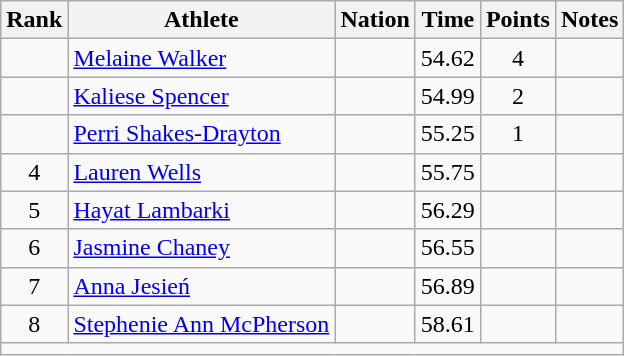<table class="wikitable mw-datatable sortable" style="text-align:center;">
<tr>
<th>Rank</th>
<th>Athlete</th>
<th>Nation</th>
<th>Time</th>
<th>Points</th>
<th>Notes</th>
</tr>
<tr>
<td></td>
<td align=left><a href='#'>Melaine Walker</a></td>
<td align=left></td>
<td>54.62</td>
<td>4</td>
<td></td>
</tr>
<tr>
<td></td>
<td align=left><a href='#'>Kaliese Spencer</a></td>
<td align=left></td>
<td>54.99</td>
<td>2</td>
<td></td>
</tr>
<tr>
<td></td>
<td align=left><a href='#'>Perri Shakes-Drayton</a></td>
<td align=left></td>
<td>55.25</td>
<td>1</td>
<td></td>
</tr>
<tr>
<td>4</td>
<td align=left><a href='#'>Lauren Wells</a></td>
<td align=left></td>
<td>55.75</td>
<td></td>
<td></td>
</tr>
<tr>
<td>5</td>
<td align=left><a href='#'>Hayat Lambarki</a></td>
<td align=left></td>
<td>56.29</td>
<td></td>
<td></td>
</tr>
<tr>
<td>6</td>
<td align=left><a href='#'>Jasmine Chaney</a></td>
<td align=left></td>
<td>56.55</td>
<td></td>
<td></td>
</tr>
<tr>
<td>7</td>
<td align=left><a href='#'>Anna Jesień</a></td>
<td align=left></td>
<td>56.89</td>
<td></td>
<td></td>
</tr>
<tr>
<td>8</td>
<td align=left><a href='#'>Stephenie Ann McPherson</a></td>
<td align=left></td>
<td>58.61</td>
<td></td>
<td></td>
</tr>
<tr class="sortbottom">
<td colspan=6></td>
</tr>
</table>
